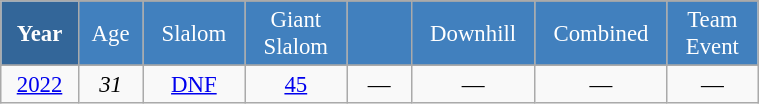<table class="wikitable" style="font-size:95%; text-align:center; border:grey solid 1px; border-collapse:collapse;" width="40%">
<tr style="background-color:#369; color:white;">
<td rowspan="2" colspan="1" width="4%"><strong>Year</strong></td>
</tr>
<tr style="background-color:#4180be; color:white;">
<td width="3%">Age</td>
<td width="5%">Slalom</td>
<td width="5%">Giant<br>Slalom</td>
<td width="5%"></td>
<td width="5%">Downhill</td>
<td width="5%">Combined</td>
<td width="5%">Team Event</td>
</tr>
<tr style="background-color:#8CB2D8; color:white;">
</tr>
<tr>
<td><a href='#'>2022</a></td>
<td><em>31</em></td>
<td><a href='#'>DNF</a></td>
<td><a href='#'>45</a></td>
<td>—</td>
<td>—</td>
<td>—</td>
<td>—</td>
</tr>
</table>
